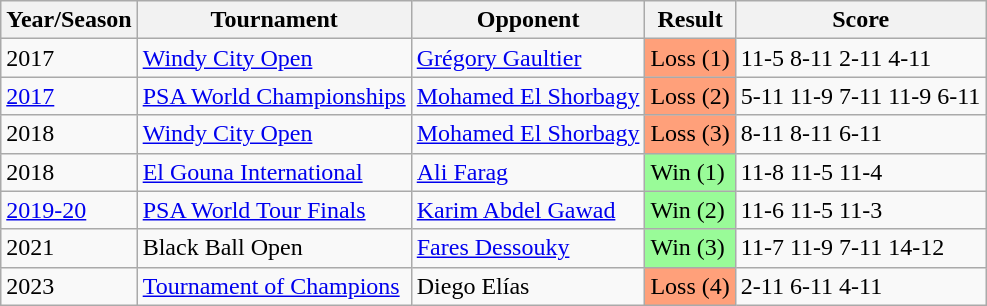<table class="wikitable">
<tr>
<th>Year/Season</th>
<th>Tournament</th>
<th>Opponent</th>
<th>Result</th>
<th>Score</th>
</tr>
<tr>
<td>2017</td>
<td><a href='#'>Windy City Open</a></td>
<td><a href='#'>Grégory Gaultier</a></td>
<td bgcolor="ffa07a">Loss (1)</td>
<td>11-5 8-11 2-11 4-11</td>
</tr>
<tr>
<td><a href='#'>2017</a></td>
<td><a href='#'>PSA World Championships</a></td>
<td><a href='#'>Mohamed El Shorbagy</a></td>
<td bgcolor="ffa07a">Loss (2)</td>
<td>5-11 11-9 7-11 11-9 6-11</td>
</tr>
<tr>
<td>2018</td>
<td><a href='#'>Windy City Open</a></td>
<td><a href='#'>Mohamed El Shorbagy</a></td>
<td bgcolor="ffa07a">Loss (3)</td>
<td>8-11 8-11 6-11</td>
</tr>
<tr>
<td>2018</td>
<td><a href='#'>El Gouna International</a></td>
<td><a href='#'>Ali Farag</a></td>
<td bgcolor="99FB98">Win (1)</td>
<td>11-8 11-5 11-4</td>
</tr>
<tr>
<td><a href='#'>2019-20</a></td>
<td><a href='#'>PSA World Tour Finals</a></td>
<td><a href='#'>Karim Abdel Gawad</a></td>
<td bgcolor="99FB98">Win (2)</td>
<td>11-6 11-5 11-3</td>
</tr>
<tr>
<td>2021</td>
<td>Black Ball Open</td>
<td><a href='#'>Fares Dessouky</a></td>
<td bgcolor="99FB98">Win (3)</td>
<td>11-7 11-9 7-11 14-12</td>
</tr>
<tr>
<td>2023</td>
<td><a href='#'>Tournament of Champions</a></td>
<td>Diego Elías</td>
<td bgcolor="ffa07a">Loss (4)</td>
<td>2-11 6-11 4-11</td>
</tr>
</table>
